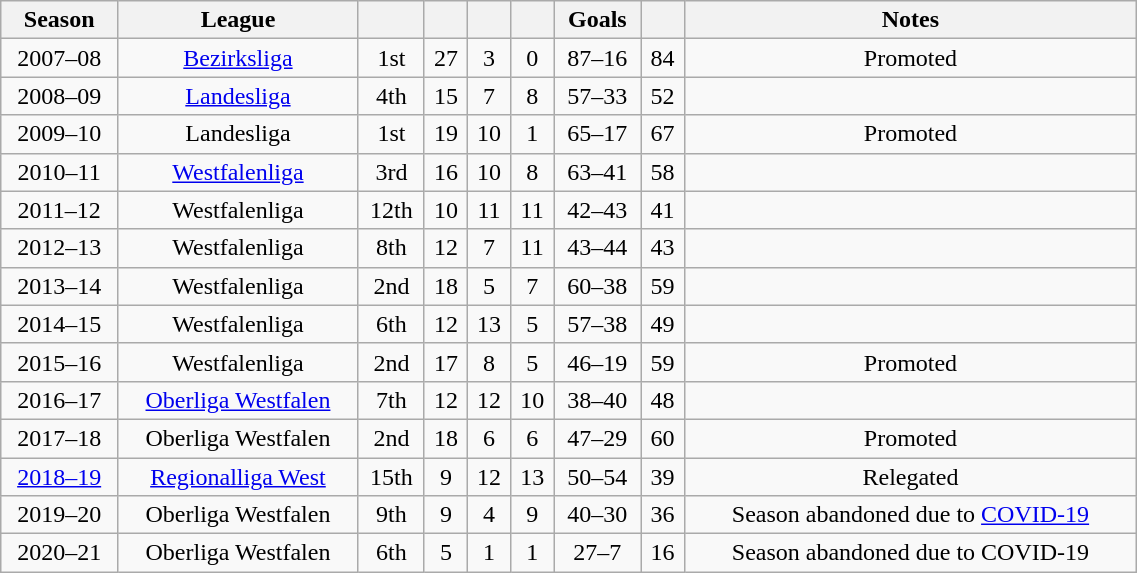<table class="wikitable" style="text-align:center; width:60%;">
<tr>
<th>Season</th>
<th>League</th>
<th></th>
<th></th>
<th></th>
<th></th>
<th>Goals</th>
<th></th>
<th>Notes</th>
</tr>
<tr>
<td>2007–08</td>
<td><a href='#'>Bezirksliga</a></td>
<td>1st</td>
<td>27</td>
<td>3</td>
<td>0</td>
<td>87–16</td>
<td>84</td>
<td>Promoted</td>
</tr>
<tr>
<td>2008–09</td>
<td><a href='#'>Landesliga</a></td>
<td>4th</td>
<td>15</td>
<td>7</td>
<td>8</td>
<td>57–33</td>
<td>52</td>
<td></td>
</tr>
<tr>
<td>2009–10</td>
<td>Landesliga</td>
<td>1st</td>
<td>19</td>
<td>10</td>
<td>1</td>
<td>65–17</td>
<td>67</td>
<td>Promoted</td>
</tr>
<tr>
<td>2010–11</td>
<td><a href='#'>Westfalenliga</a></td>
<td>3rd</td>
<td>16</td>
<td>10</td>
<td>8</td>
<td>63–41</td>
<td>58</td>
<td></td>
</tr>
<tr>
<td>2011–12</td>
<td>Westfalenliga</td>
<td>12th</td>
<td>10</td>
<td>11</td>
<td>11</td>
<td>42–43</td>
<td>41</td>
<td></td>
</tr>
<tr>
<td>2012–13</td>
<td>Westfalenliga</td>
<td>8th</td>
<td>12</td>
<td>7</td>
<td>11</td>
<td>43–44</td>
<td>43</td>
<td></td>
</tr>
<tr>
<td>2013–14</td>
<td>Westfalenliga</td>
<td>2nd</td>
<td>18</td>
<td>5</td>
<td>7</td>
<td>60–38</td>
<td>59</td>
<td></td>
</tr>
<tr>
<td>2014–15</td>
<td>Westfalenliga</td>
<td>6th</td>
<td>12</td>
<td>13</td>
<td>5</td>
<td>57–38</td>
<td>49</td>
<td></td>
</tr>
<tr>
<td>2015–16</td>
<td>Westfalenliga</td>
<td>2nd</td>
<td>17</td>
<td>8</td>
<td>5</td>
<td>46–19</td>
<td>59</td>
<td>Promoted</td>
</tr>
<tr>
<td>2016–17</td>
<td><a href='#'>Oberliga Westfalen</a></td>
<td>7th</td>
<td>12</td>
<td>12</td>
<td>10</td>
<td>38–40</td>
<td>48</td>
<td></td>
</tr>
<tr>
<td>2017–18</td>
<td>Oberliga Westfalen</td>
<td>2nd</td>
<td>18</td>
<td>6</td>
<td>6</td>
<td>47–29</td>
<td>60</td>
<td>Promoted</td>
</tr>
<tr>
<td><a href='#'>2018–19</a></td>
<td><a href='#'>Regionalliga West</a></td>
<td>15th</td>
<td>9</td>
<td>12</td>
<td>13</td>
<td>50–54</td>
<td>39</td>
<td>Relegated</td>
</tr>
<tr>
<td>2019–20</td>
<td>Oberliga Westfalen</td>
<td>9th</td>
<td>9</td>
<td>4</td>
<td>9</td>
<td>40–30</td>
<td>36</td>
<td>Season abandoned due to <a href='#'>COVID-19</a></td>
</tr>
<tr>
<td>2020–21</td>
<td>Oberliga Westfalen</td>
<td>6th</td>
<td>5</td>
<td>1</td>
<td>1</td>
<td>27–7</td>
<td>16</td>
<td>Season abandoned due to COVID-19</td>
</tr>
</table>
